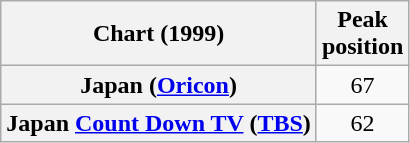<table class="wikitable plainrowheaders">
<tr>
<th>Chart (1999)</th>
<th>Peak<br>position</th>
</tr>
<tr>
<th scope="row">Japan (<a href='#'>Oricon</a>)</th>
<td style="text-align:center;">67</td>
</tr>
<tr>
<th scope="row">Japan <a href='#'>Count Down TV</a> (<a href='#'>TBS</a>)</th>
<td style="text-align:center;">62</td>
</tr>
</table>
